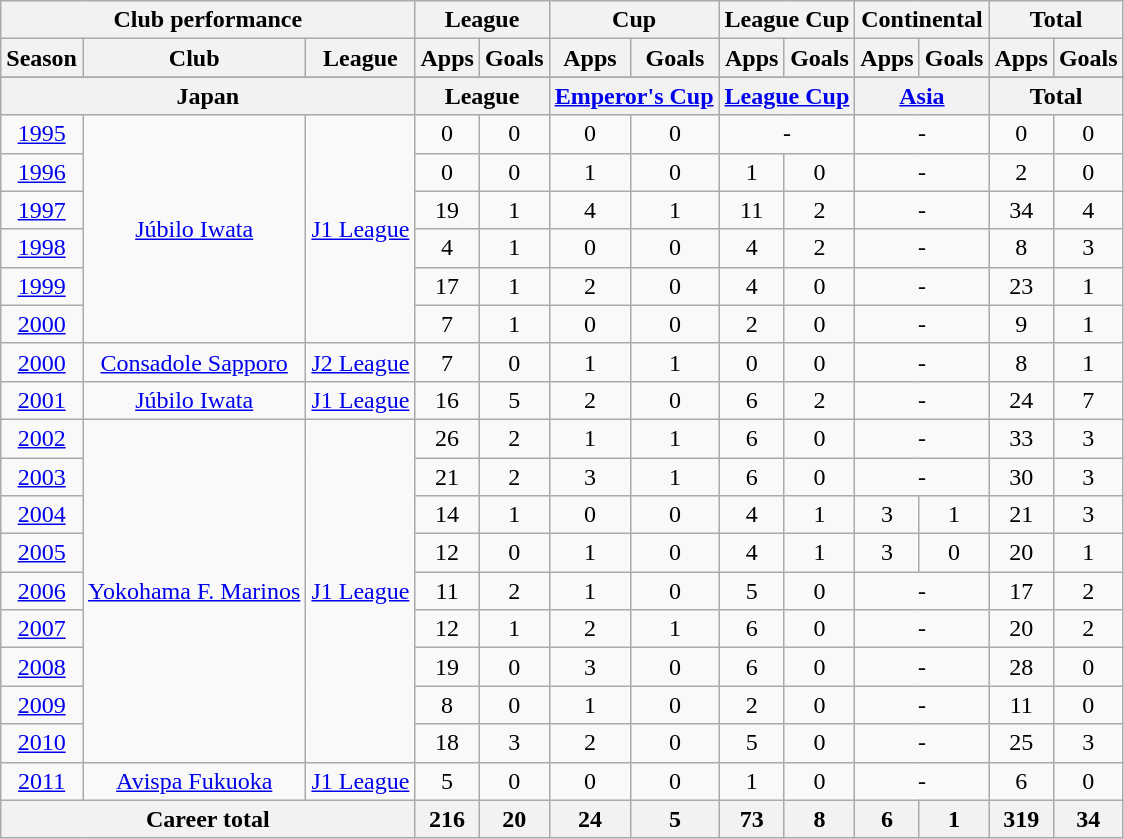<table class="wikitable" style="text-align:center">
<tr>
<th colspan=3>Club performance</th>
<th colspan=2>League</th>
<th colspan=2>Cup</th>
<th colspan=2>League Cup</th>
<th colspan=2>Continental</th>
<th colspan=2>Total</th>
</tr>
<tr>
<th>Season</th>
<th>Club</th>
<th>League</th>
<th>Apps</th>
<th>Goals</th>
<th>Apps</th>
<th>Goals</th>
<th>Apps</th>
<th>Goals</th>
<th>Apps</th>
<th>Goals</th>
<th>Apps</th>
<th>Goals</th>
</tr>
<tr>
</tr>
<tr>
<th colspan=3>Japan</th>
<th colspan=2>League</th>
<th colspan=2><a href='#'>Emperor's Cup</a></th>
<th colspan=2><a href='#'>League Cup</a></th>
<th colspan=2><a href='#'>Asia</a></th>
<th colspan=2>Total</th>
</tr>
<tr>
<td><a href='#'>1995</a></td>
<td rowspan="6"><a href='#'>Júbilo Iwata</a></td>
<td rowspan="6"><a href='#'>J1 League</a></td>
<td>0</td>
<td>0</td>
<td>0</td>
<td>0</td>
<td colspan="2">-</td>
<td colspan="2">-</td>
<td>0</td>
<td>0</td>
</tr>
<tr>
<td><a href='#'>1996</a></td>
<td>0</td>
<td>0</td>
<td>1</td>
<td>0</td>
<td>1</td>
<td>0</td>
<td colspan="2">-</td>
<td>2</td>
<td>0</td>
</tr>
<tr>
<td><a href='#'>1997</a></td>
<td>19</td>
<td>1</td>
<td>4</td>
<td>1</td>
<td>11</td>
<td>2</td>
<td colspan="2">-</td>
<td>34</td>
<td>4</td>
</tr>
<tr>
<td><a href='#'>1998</a></td>
<td>4</td>
<td>1</td>
<td>0</td>
<td>0</td>
<td>4</td>
<td>2</td>
<td colspan="2">-</td>
<td>8</td>
<td>3</td>
</tr>
<tr>
<td><a href='#'>1999</a></td>
<td>17</td>
<td>1</td>
<td>2</td>
<td>0</td>
<td>4</td>
<td>0</td>
<td colspan="2">-</td>
<td>23</td>
<td>1</td>
</tr>
<tr>
<td><a href='#'>2000</a></td>
<td>7</td>
<td>1</td>
<td>0</td>
<td>0</td>
<td>2</td>
<td>0</td>
<td colspan="2">-</td>
<td>9</td>
<td>1</td>
</tr>
<tr>
<td><a href='#'>2000</a></td>
<td><a href='#'>Consadole Sapporo</a></td>
<td><a href='#'>J2 League</a></td>
<td>7</td>
<td>0</td>
<td>1</td>
<td>1</td>
<td>0</td>
<td>0</td>
<td colspan="2">-</td>
<td>8</td>
<td>1</td>
</tr>
<tr>
<td><a href='#'>2001</a></td>
<td><a href='#'>Júbilo Iwata</a></td>
<td><a href='#'>J1 League</a></td>
<td>16</td>
<td>5</td>
<td>2</td>
<td>0</td>
<td>6</td>
<td>2</td>
<td colspan="2">-</td>
<td>24</td>
<td>7</td>
</tr>
<tr>
<td><a href='#'>2002</a></td>
<td rowspan="9"><a href='#'>Yokohama F. Marinos</a></td>
<td rowspan="9"><a href='#'>J1 League</a></td>
<td>26</td>
<td>2</td>
<td>1</td>
<td>1</td>
<td>6</td>
<td>0</td>
<td colspan="2">-</td>
<td>33</td>
<td>3</td>
</tr>
<tr>
<td><a href='#'>2003</a></td>
<td>21</td>
<td>2</td>
<td>3</td>
<td>1</td>
<td>6</td>
<td>0</td>
<td colspan="2">-</td>
<td>30</td>
<td>3</td>
</tr>
<tr>
<td><a href='#'>2004</a></td>
<td>14</td>
<td>1</td>
<td>0</td>
<td>0</td>
<td>4</td>
<td>1</td>
<td>3</td>
<td>1</td>
<td>21</td>
<td>3</td>
</tr>
<tr>
<td><a href='#'>2005</a></td>
<td>12</td>
<td>0</td>
<td>1</td>
<td>0</td>
<td>4</td>
<td>1</td>
<td>3</td>
<td>0</td>
<td>20</td>
<td>1</td>
</tr>
<tr>
<td><a href='#'>2006</a></td>
<td>11</td>
<td>2</td>
<td>1</td>
<td>0</td>
<td>5</td>
<td>0</td>
<td colspan="2">-</td>
<td>17</td>
<td>2</td>
</tr>
<tr>
<td><a href='#'>2007</a></td>
<td>12</td>
<td>1</td>
<td>2</td>
<td>1</td>
<td>6</td>
<td>0</td>
<td colspan="2">-</td>
<td>20</td>
<td>2</td>
</tr>
<tr>
<td><a href='#'>2008</a></td>
<td>19</td>
<td>0</td>
<td>3</td>
<td>0</td>
<td>6</td>
<td>0</td>
<td colspan="2">-</td>
<td>28</td>
<td>0</td>
</tr>
<tr>
<td><a href='#'>2009</a></td>
<td>8</td>
<td>0</td>
<td>1</td>
<td>0</td>
<td>2</td>
<td>0</td>
<td colspan="2">-</td>
<td>11</td>
<td>0</td>
</tr>
<tr>
<td><a href='#'>2010</a></td>
<td>18</td>
<td>3</td>
<td>2</td>
<td>0</td>
<td>5</td>
<td>0</td>
<td colspan="2">-</td>
<td>25</td>
<td>3</td>
</tr>
<tr>
<td><a href='#'>2011</a></td>
<td><a href='#'>Avispa Fukuoka</a></td>
<td><a href='#'>J1 League</a></td>
<td>5</td>
<td>0</td>
<td>0</td>
<td>0</td>
<td>1</td>
<td>0</td>
<td colspan="2">-</td>
<td>6</td>
<td>0</td>
</tr>
<tr>
<th colspan=3>Career total</th>
<th>216</th>
<th>20</th>
<th>24</th>
<th>5</th>
<th>73</th>
<th>8</th>
<th>6</th>
<th>1</th>
<th>319</th>
<th>34</th>
</tr>
</table>
